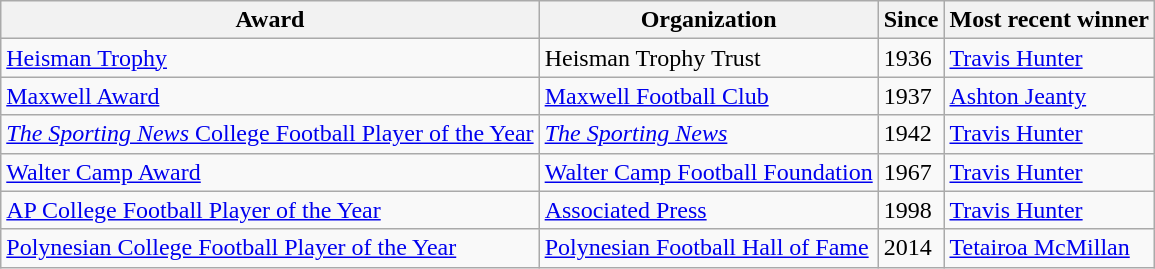<table class="wikitable sortable">
<tr>
<th>Award</th>
<th>Organization</th>
<th>Since</th>
<th>Most recent winner</th>
</tr>
<tr>
<td><a href='#'>Heisman Trophy</a></td>
<td>Heisman Trophy Trust</td>
<td>1936</td>
<td><a href='#'>Travis Hunter</a></td>
</tr>
<tr>
<td><a href='#'>Maxwell Award</a></td>
<td><a href='#'>Maxwell Football Club</a></td>
<td>1937</td>
<td><a href='#'>Ashton Jeanty</a></td>
</tr>
<tr>
<td><a href='#'><em>The Sporting News</em> College Football Player of the Year</a></td>
<td><em><a href='#'>The Sporting News</a></em></td>
<td>1942</td>
<td><a href='#'>Travis Hunter</a></td>
</tr>
<tr>
<td><a href='#'>Walter Camp Award</a></td>
<td><a href='#'>Walter Camp Football Foundation</a></td>
<td>1967</td>
<td><a href='#'>Travis Hunter</a></td>
</tr>
<tr>
<td><a href='#'>AP College Football Player of the Year</a></td>
<td><a href='#'>Associated Press</a></td>
<td>1998</td>
<td><a href='#'>Travis Hunter</a></td>
</tr>
<tr>
<td><a href='#'>Polynesian College Football Player of the Year</a></td>
<td><a href='#'>Polynesian Football Hall of Fame</a></td>
<td>2014</td>
<td><a href='#'>Tetairoa McMillan</a></td>
</tr>
</table>
